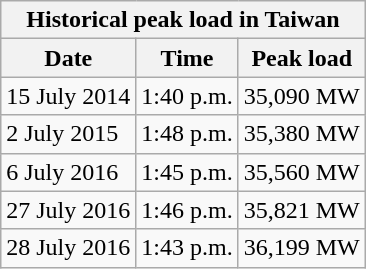<table class="wikitable">
<tr>
<th colspan=3>Historical peak load in Taiwan</th>
</tr>
<tr>
<th>Date</th>
<th>Time</th>
<th>Peak load</th>
</tr>
<tr>
<td>15 July 2014</td>
<td>1:40 p.m.</td>
<td>35,090 MW</td>
</tr>
<tr>
<td>2 July 2015</td>
<td>1:48 p.m.</td>
<td>35,380 MW</td>
</tr>
<tr>
<td>6 July 2016</td>
<td>1:45 p.m.</td>
<td>35,560 MW</td>
</tr>
<tr>
<td>27 July 2016</td>
<td>1:46 p.m.</td>
<td>35,821 MW</td>
</tr>
<tr>
<td>28 July 2016</td>
<td>1:43 p.m.</td>
<td>36,199 MW</td>
</tr>
</table>
